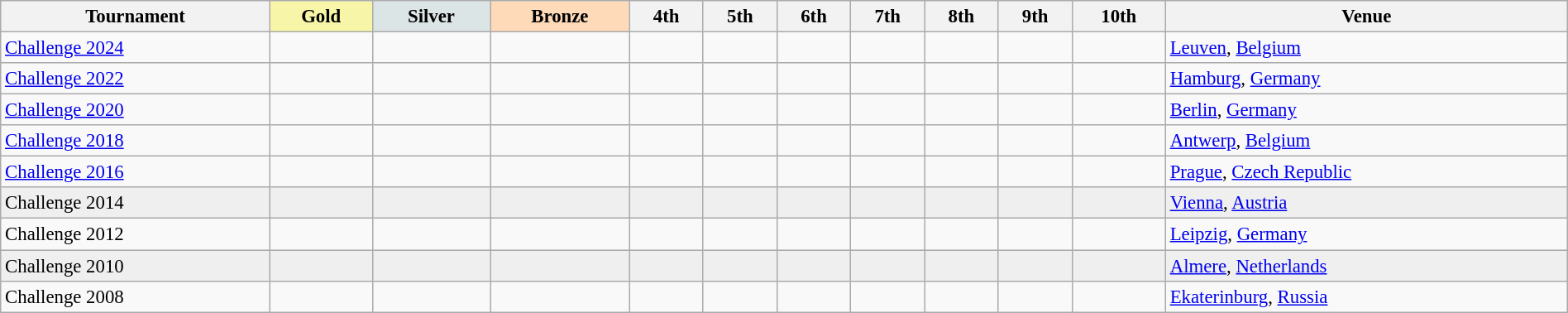<table class="wikitable" style="width: 100%; font-size: 95%;">
<tr>
<th>Tournament</th>
<th style="background:#F7F6A8;">Gold</th>
<th style="background:#DCE5E5;">Silver</th>
<th style="background:#FFDAB9;">Bronze</th>
<th>4th</th>
<th>5th</th>
<th>6th</th>
<th>7th</th>
<th>8th</th>
<th>9th</th>
<th>10th</th>
<th>Venue</th>
</tr>
<tr>
<td><a href='#'>Challenge 2024</a></td>
<td></td>
<td></td>
<td></td>
<td></td>
<td></td>
<td></td>
<td></td>
<td></td>
<td></td>
<td></td>
<td><a href='#'>Leuven</a>, <a href='#'>Belgium</a></td>
</tr>
<tr>
<td><a href='#'>Challenge 2022</a></td>
<td></td>
<td></td>
<td></td>
<td></td>
<td></td>
<td></td>
<td></td>
<td></td>
<td></td>
<td></td>
<td><a href='#'>Hamburg</a>, <a href='#'>Germany</a></td>
</tr>
<tr>
<td><a href='#'>Challenge 2020</a></td>
<td></td>
<td></td>
<td></td>
<td></td>
<td></td>
<td></td>
<td></td>
<td></td>
<td></td>
<td></td>
<td><a href='#'>Berlin</a>, <a href='#'>Germany</a></td>
</tr>
<tr>
<td><a href='#'>Challenge 2018</a></td>
<td></td>
<td></td>
<td></td>
<td></td>
<td></td>
<td></td>
<td></td>
<td></td>
<td></td>
<td></td>
<td><a href='#'>Antwerp</a>, <a href='#'>Belgium</a></td>
</tr>
<tr>
<td><a href='#'>Challenge 2016</a></td>
<td></td>
<td></td>
<td></td>
<td></td>
<td></td>
<td></td>
<td></td>
<td></td>
<td></td>
<td></td>
<td><a href='#'>Prague</a>, <a href='#'>Czech Republic</a></td>
</tr>
<tr bgcolor=#efefef>
<td>Challenge 2014 </td>
<td></td>
<td></td>
<td></td>
<td></td>
<td></td>
<td></td>
<td></td>
<td></td>
<td></td>
<td></td>
<td><a href='#'>Vienna</a>, <a href='#'>Austria</a></td>
</tr>
<tr>
<td>Challenge 2012 </td>
<td></td>
<td></td>
<td></td>
<td></td>
<td></td>
<td></td>
<td></td>
<td></td>
<td></td>
<td></td>
<td><a href='#'>Leipzig</a>, <a href='#'>Germany</a></td>
</tr>
<tr bgcolor=#efefef>
<td>Challenge 2010 </td>
<td></td>
<td></td>
<td></td>
<td></td>
<td></td>
<td></td>
<td></td>
<td></td>
<td></td>
<td></td>
<td><a href='#'>Almere</a>, <a href='#'>Netherlands</a></td>
</tr>
<tr>
<td>Challenge 2008 </td>
<td></td>
<td></td>
<td></td>
<td></td>
<td></td>
<td></td>
<td></td>
<td></td>
<td></td>
<td></td>
<td><a href='#'>Ekaterinburg</a>, <a href='#'>Russia</a></td>
</tr>
</table>
